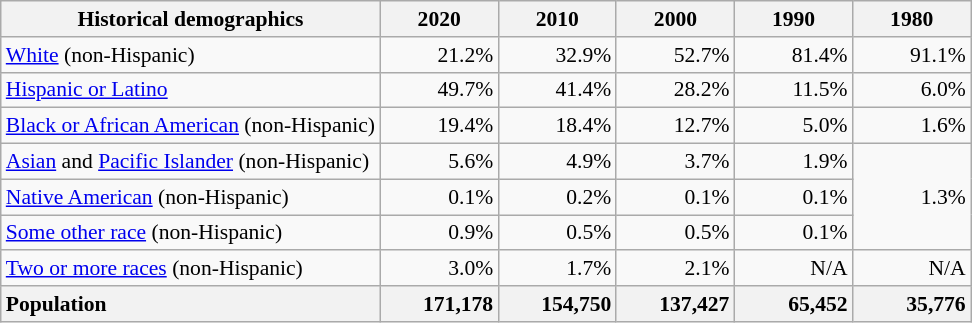<table class="wikitable sortable collapsible mw-collapsed" style="font-size: 90%; text-align: right;">
<tr>
<th>Historical demographics</th>
<th style="width: 5em;">2020</th>
<th style="width: 5em;">2010</th>
<th style="width: 5em;">2000</th>
<th style="width: 5em;">1990</th>
<th style="width: 5em;">1980</th>
</tr>
<tr>
<td style="text-align:left"><a href='#'>White</a> (non-Hispanic)</td>
<td>21.2%</td>
<td>32.9%</td>
<td>52.7%</td>
<td>81.4%</td>
<td>91.1%</td>
</tr>
<tr>
<td style="text-align:left"><a href='#'>Hispanic or Latino</a></td>
<td>49.7%</td>
<td>41.4%</td>
<td>28.2%</td>
<td>11.5%</td>
<td>6.0%</td>
</tr>
<tr>
<td style="text-align:left"><a href='#'>Black or African American</a> (non-Hispanic)</td>
<td>19.4%</td>
<td>18.4%</td>
<td>12.7%</td>
<td>5.0%</td>
<td>1.6%</td>
</tr>
<tr>
<td style="text-align:left"><a href='#'>Asian</a> and <a href='#'>Pacific Islander</a> (non-Hispanic)</td>
<td>5.6%</td>
<td>4.9%</td>
<td>3.7%</td>
<td>1.9%</td>
<td rowspan="3">1.3%</td>
</tr>
<tr>
<td style="text-align:left"><a href='#'>Native American</a> (non-Hispanic)</td>
<td>0.1%</td>
<td>0.2%</td>
<td>0.1%</td>
<td>0.1%</td>
</tr>
<tr>
<td style="text-align:left"><a href='#'>Some other race</a> (non-Hispanic)</td>
<td>0.9%</td>
<td>0.5%</td>
<td>0.5%</td>
<td>0.1%</td>
</tr>
<tr>
<td style="text-align:left"><a href='#'>Two or more races</a> (non-Hispanic)</td>
<td>3.0%</td>
<td>1.7%</td>
<td>2.1%</td>
<td>N/A</td>
<td>N/A</td>
</tr>
<tr>
<th style="text-align:left">Population</th>
<th style="text-align:right">171,178</th>
<th style="text-align:right">154,750</th>
<th style="text-align:right">137,427</th>
<th style="text-align:right">65,452</th>
<th style="text-align:right">35,776</th>
</tr>
</table>
